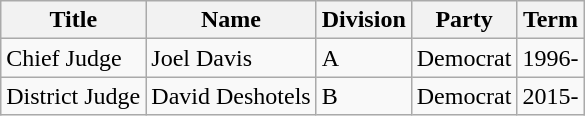<table class = "wikitable">
<tr>
<th>Title</th>
<th>Name</th>
<th>Division</th>
<th>Party</th>
<th>Term</th>
</tr>
<tr>
<td>Chief Judge</td>
<td>Joel Davis</td>
<td>A</td>
<td>Democrat</td>
<td>1996-</td>
</tr>
<tr>
<td>District Judge</td>
<td>David Deshotels</td>
<td>B</td>
<td>Democrat</td>
<td>2015-</td>
</tr>
</table>
